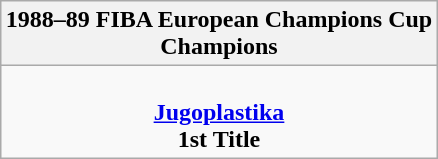<table class=wikitable style="text-align:center; margin:auto">
<tr>
<th>1988–89 FIBA European Champions Cup<br>Champions</th>
</tr>
<tr>
<td> <br> <strong><a href='#'>Jugoplastika</a></strong> <br> <strong>1st Title</strong></td>
</tr>
</table>
